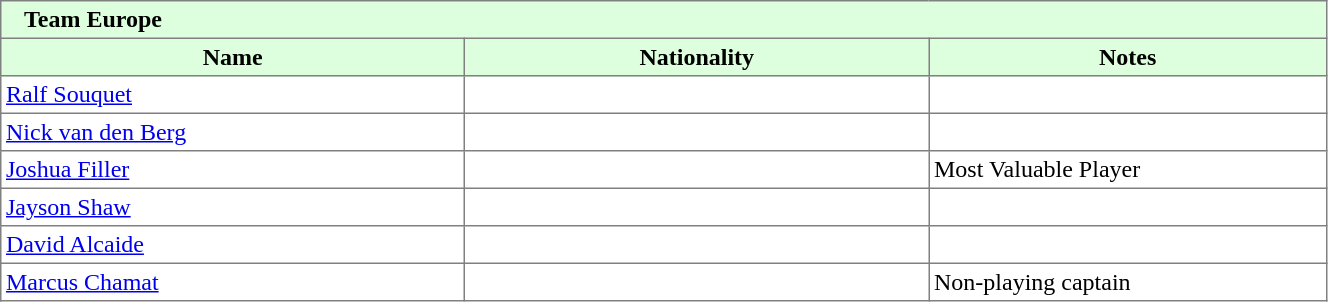<table border="1" cellpadding="3" width="70%" style="border-collapse: collapse;">
<tr bgcolor="#ddffdd">
<td colspan=3>   <strong>Team Europe</strong></td>
</tr>
<tr bgcolor="#ddffdd">
<th width=35%>Name</th>
<th width=35%>Nationality</th>
<th width=30%>Notes</th>
</tr>
<tr>
<td><a href='#'>Ralf Souquet</a></td>
<td></td>
<td></td>
</tr>
<tr>
<td><a href='#'>Nick van den Berg</a></td>
<td></td>
<td></td>
</tr>
<tr>
<td><a href='#'>Joshua Filler</a></td>
<td></td>
<td>Most Valuable Player</td>
</tr>
<tr>
<td><a href='#'>Jayson Shaw</a></td>
<td></td>
<td></td>
</tr>
<tr>
<td><a href='#'>David Alcaide</a></td>
<td></td>
<td></td>
</tr>
<tr>
<td><a href='#'>Marcus Chamat</a></td>
<td></td>
<td>Non-playing captain</td>
</tr>
</table>
